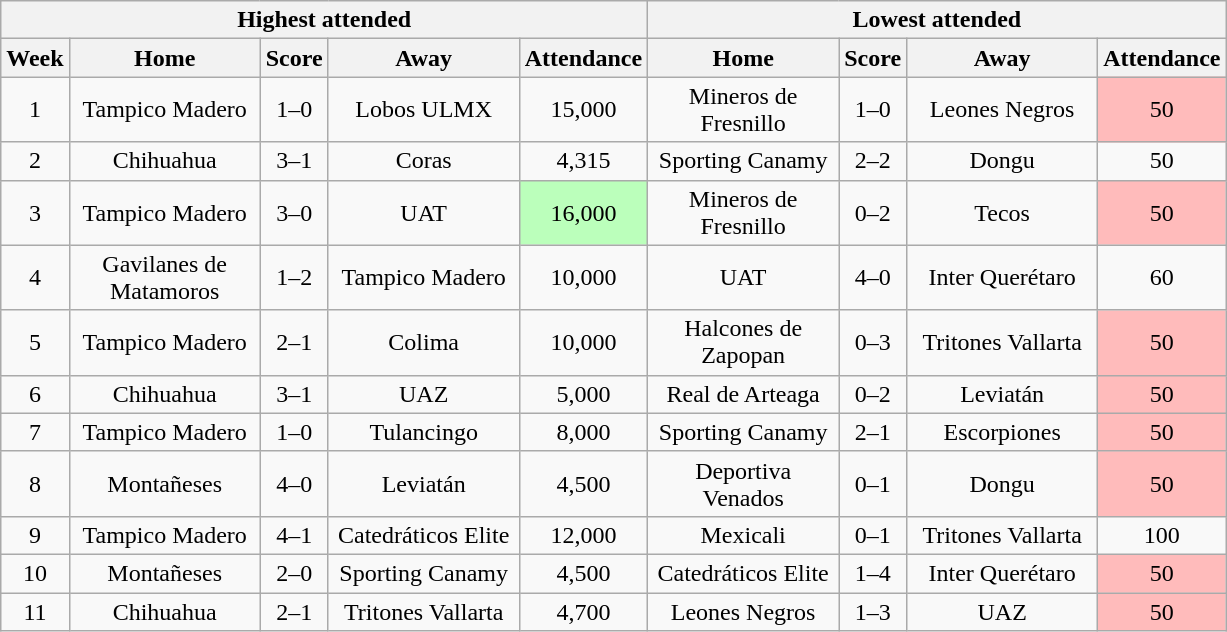<table class="wikitable" style="text-align:center">
<tr>
<th colspan=5>Highest attended</th>
<th colspan=4>Lowest attended</th>
</tr>
<tr>
<th>Week</th>
<th class="unsortable" width=120>Home</th>
<th>Score</th>
<th class="unsortable" width=120>Away</th>
<th>Attendance</th>
<th class="unsortable" width=120>Home</th>
<th>Score</th>
<th class="unsortable" width=120>Away</th>
<th>Attendance</th>
</tr>
<tr>
<td>1</td>
<td>Tampico Madero</td>
<td>1–0</td>
<td>Lobos ULMX</td>
<td>15,000</td>
<td>Mineros de Fresnillo</td>
<td>1–0</td>
<td>Leones Negros</td>
<td bgcolor=FFBBBB>50</td>
</tr>
<tr>
<td>2</td>
<td>Chihuahua</td>
<td>3–1</td>
<td>Coras</td>
<td>4,315</td>
<td>Sporting Canamy</td>
<td>2–2</td>
<td>Dongu</td>
<td>50</td>
</tr>
<tr>
<td>3</td>
<td>Tampico Madero</td>
<td>3–0</td>
<td>UAT</td>
<td bgcolor=BBFFBB>16,000</td>
<td>Mineros de Fresnillo</td>
<td>0–2</td>
<td>Tecos</td>
<td bgcolor=FFBBBB>50</td>
</tr>
<tr>
<td>4</td>
<td>Gavilanes de Matamoros</td>
<td>1–2</td>
<td>Tampico Madero</td>
<td>10,000</td>
<td>UAT</td>
<td>4–0</td>
<td>Inter Querétaro</td>
<td>60</td>
</tr>
<tr>
<td>5</td>
<td>Tampico Madero</td>
<td>2–1</td>
<td>Colima</td>
<td>10,000</td>
<td>Halcones de Zapopan</td>
<td>0–3</td>
<td>Tritones Vallarta</td>
<td bgcolor=FFBBBB>50</td>
</tr>
<tr>
<td>6</td>
<td>Chihuahua</td>
<td>3–1</td>
<td>UAZ</td>
<td>5,000</td>
<td>Real de Arteaga</td>
<td>0–2</td>
<td>Leviatán</td>
<td bgcolor=FFBBBB>50</td>
</tr>
<tr>
<td>7</td>
<td>Tampico Madero</td>
<td>1–0</td>
<td>Tulancingo</td>
<td>8,000</td>
<td>Sporting Canamy</td>
<td>2–1</td>
<td>Escorpiones</td>
<td bgcolor=FFBBBB>50</td>
</tr>
<tr>
<td>8</td>
<td>Montañeses</td>
<td>4–0</td>
<td>Leviatán</td>
<td>4,500</td>
<td>Deportiva Venados</td>
<td>0–1</td>
<td>Dongu</td>
<td bgcolor=FFBBBB>50</td>
</tr>
<tr>
<td>9</td>
<td>Tampico Madero</td>
<td>4–1</td>
<td>Catedráticos Elite</td>
<td>12,000</td>
<td>Mexicali</td>
<td>0–1</td>
<td>Tritones Vallarta</td>
<td>100</td>
</tr>
<tr>
<td>10</td>
<td>Montañeses</td>
<td>2–0</td>
<td>Sporting Canamy</td>
<td>4,500</td>
<td>Catedráticos Elite</td>
<td>1–4</td>
<td>Inter Querétaro</td>
<td bgcolor=FFBBBB>50</td>
</tr>
<tr>
<td>11</td>
<td>Chihuahua</td>
<td>2–1</td>
<td>Tritones Vallarta</td>
<td>4,700</td>
<td>Leones Negros</td>
<td>1–3</td>
<td>UAZ</td>
<td bgcolor=FFBBBB>50</td>
</tr>
</table>
